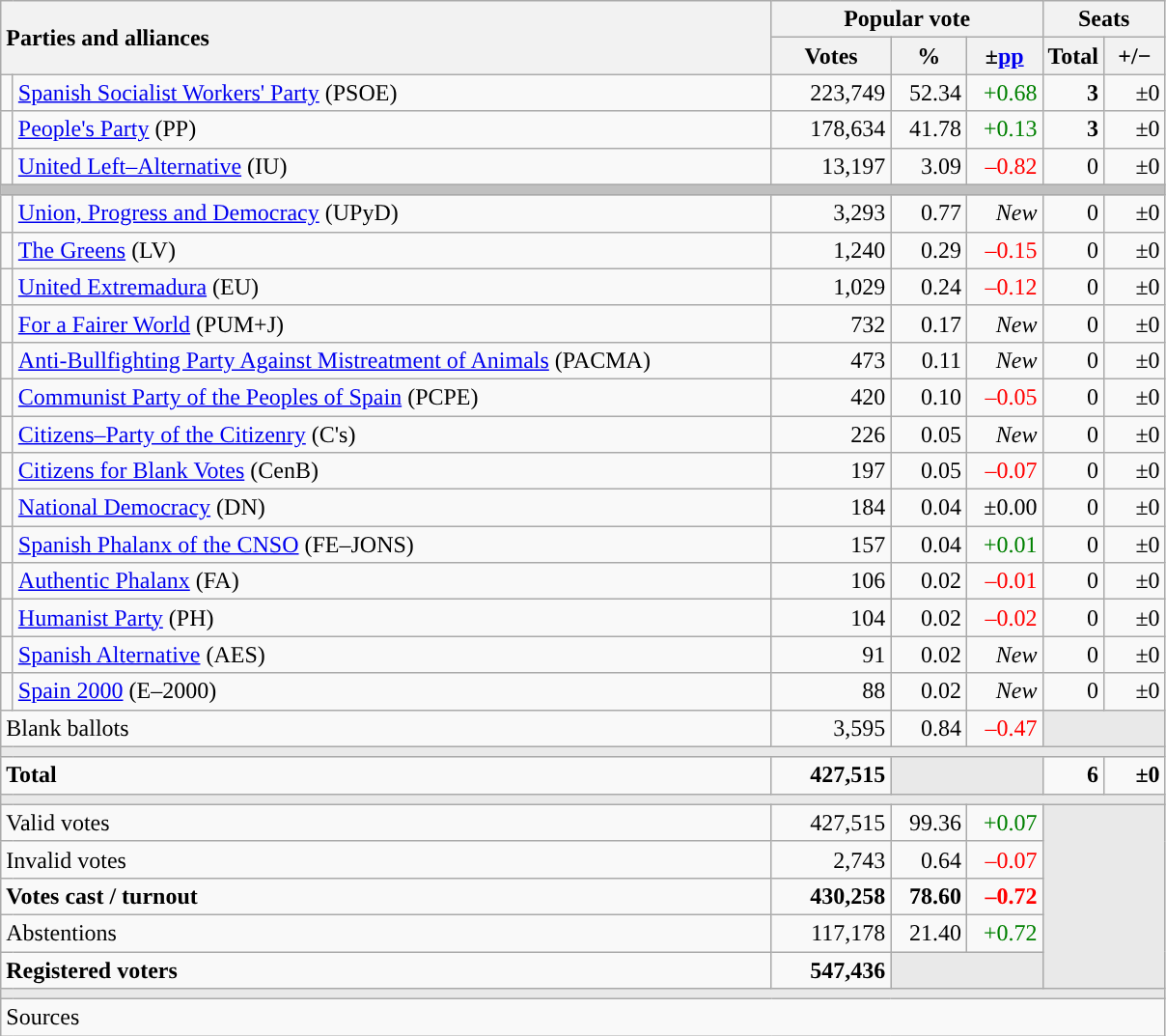<table class="wikitable" style="text-align:right;">
<tr>
<th style="text-align:left;" rowspan="2" colspan="2" width="525">Parties and alliances</th>
<th colspan="3">Popular vote</th>
<th colspan="2">Seats</th>
</tr>
<tr>
<th width="75">Votes</th>
<th width="45">%</th>
<th width="45">±<a href='#'>pp</a></th>
<th width="35">Total</th>
<th width="35">+/−</th>
</tr>
<tr>
<td width="1" style="color:inherit;background:"></td>
<td align="left"><a href='#'>Spanish Socialist Workers' Party</a> (PSOE)</td>
<td>223,749</td>
<td>52.34</td>
<td style="color:green;">+0.68</td>
<td><strong>3</strong></td>
<td>±0</td>
</tr>
<tr>
<td style="color:inherit;background:"></td>
<td align="left"><a href='#'>People's Party</a> (PP)</td>
<td>178,634</td>
<td>41.78</td>
<td style="color:green;">+0.13</td>
<td><strong>3</strong></td>
<td>±0</td>
</tr>
<tr>
<td style="color:inherit;background:"></td>
<td align="left"><a href='#'>United Left–Alternative</a> (IU)</td>
<td>13,197</td>
<td>3.09</td>
<td style="color:red;">–0.82</td>
<td>0</td>
<td>±0</td>
</tr>
<tr>
<td colspan="7" bgcolor="#C0C0C0"></td>
</tr>
<tr>
<td style="color:inherit;background:"></td>
<td align="left"><a href='#'>Union, Progress and Democracy</a> (UPyD)</td>
<td>3,293</td>
<td>0.77</td>
<td><em>New</em></td>
<td>0</td>
<td>±0</td>
</tr>
<tr>
<td style="color:inherit;background:"></td>
<td align="left"><a href='#'>The Greens</a> (LV)</td>
<td>1,240</td>
<td>0.29</td>
<td style="color:red;">–0.15</td>
<td>0</td>
<td>±0</td>
</tr>
<tr>
<td style="color:inherit;background:"></td>
<td align="left"><a href='#'>United Extremadura</a> (EU)</td>
<td>1,029</td>
<td>0.24</td>
<td style="color:red;">–0.12</td>
<td>0</td>
<td>±0</td>
</tr>
<tr>
<td style="color:inherit;background:"></td>
<td align="left"><a href='#'>For a Fairer World</a> (PUM+J)</td>
<td>732</td>
<td>0.17</td>
<td><em>New</em></td>
<td>0</td>
<td>±0</td>
</tr>
<tr>
<td style="color:inherit;background:"></td>
<td align="left"><a href='#'>Anti-Bullfighting Party Against Mistreatment of Animals</a> (PACMA)</td>
<td>473</td>
<td>0.11</td>
<td><em>New</em></td>
<td>0</td>
<td>±0</td>
</tr>
<tr>
<td style="color:inherit;background:"></td>
<td align="left"><a href='#'>Communist Party of the Peoples of Spain</a> (PCPE)</td>
<td>420</td>
<td>0.10</td>
<td style="color:red;">–0.05</td>
<td>0</td>
<td>±0</td>
</tr>
<tr>
<td style="color:inherit;background:"></td>
<td align="left"><a href='#'>Citizens–Party of the Citizenry</a> (C's)</td>
<td>226</td>
<td>0.05</td>
<td><em>New</em></td>
<td>0</td>
<td>±0</td>
</tr>
<tr>
<td style="color:inherit;background:"></td>
<td align="left"><a href='#'>Citizens for Blank Votes</a> (CenB)</td>
<td>197</td>
<td>0.05</td>
<td style="color:red;">–0.07</td>
<td>0</td>
<td>±0</td>
</tr>
<tr>
<td style="color:inherit;background:"></td>
<td align="left"><a href='#'>National Democracy</a> (DN)</td>
<td>184</td>
<td>0.04</td>
<td>±0.00</td>
<td>0</td>
<td>±0</td>
</tr>
<tr>
<td style="color:inherit;background:"></td>
<td align="left"><a href='#'>Spanish Phalanx of the CNSO</a> (FE–JONS)</td>
<td>157</td>
<td>0.04</td>
<td style="color:green;">+0.01</td>
<td>0</td>
<td>±0</td>
</tr>
<tr>
<td style="color:inherit;background:"></td>
<td align="left"><a href='#'>Authentic Phalanx</a> (FA)</td>
<td>106</td>
<td>0.02</td>
<td style="color:red;">–0.01</td>
<td>0</td>
<td>±0</td>
</tr>
<tr>
<td style="color:inherit;background:"></td>
<td align="left"><a href='#'>Humanist Party</a> (PH)</td>
<td>104</td>
<td>0.02</td>
<td style="color:red;">–0.02</td>
<td>0</td>
<td>±0</td>
</tr>
<tr>
<td style="color:inherit;background:"></td>
<td align="left"><a href='#'>Spanish Alternative</a> (AES)</td>
<td>91</td>
<td>0.02</td>
<td><em>New</em></td>
<td>0</td>
<td>±0</td>
</tr>
<tr>
<td style="color:inherit;background:"></td>
<td align="left"><a href='#'>Spain 2000</a> (E–2000)</td>
<td>88</td>
<td>0.02</td>
<td><em>New</em></td>
<td>0</td>
<td>±0</td>
</tr>
<tr>
<td align="left" colspan="2">Blank ballots</td>
<td>3,595</td>
<td>0.84</td>
<td style="color:red;">–0.47</td>
<td bgcolor="#E9E9E9" colspan="2"></td>
</tr>
<tr>
<td colspan="7" bgcolor="#E9E9E9"></td>
</tr>
<tr style="font-weight:bold;">
<td align="left" colspan="2">Total</td>
<td>427,515</td>
<td bgcolor="#E9E9E9" colspan="2"></td>
<td>6</td>
<td>±0</td>
</tr>
<tr>
<td colspan="7" bgcolor="#E9E9E9"></td>
</tr>
<tr>
<td align="left" colspan="2">Valid votes</td>
<td>427,515</td>
<td>99.36</td>
<td style="color:green;">+0.07</td>
<td bgcolor="#E9E9E9" colspan="2" rowspan="5"></td>
</tr>
<tr>
<td align="left" colspan="2">Invalid votes</td>
<td>2,743</td>
<td>0.64</td>
<td style="color:red;">–0.07</td>
</tr>
<tr style="font-weight:bold;">
<td align="left" colspan="2">Votes cast / turnout</td>
<td>430,258</td>
<td>78.60</td>
<td style="color:red;">–0.72</td>
</tr>
<tr>
<td align="left" colspan="2">Abstentions</td>
<td>117,178</td>
<td>21.40</td>
<td style="color:green;">+0.72</td>
</tr>
<tr style="font-weight:bold;">
<td align="left" colspan="2">Registered voters</td>
<td>547,436</td>
<td bgcolor="#E9E9E9" colspan="2"></td>
</tr>
<tr>
<td colspan="7" bgcolor="#E9E9E9"></td>
</tr>
<tr>
<td align="left" colspan="7">Sources</td>
</tr>
</table>
